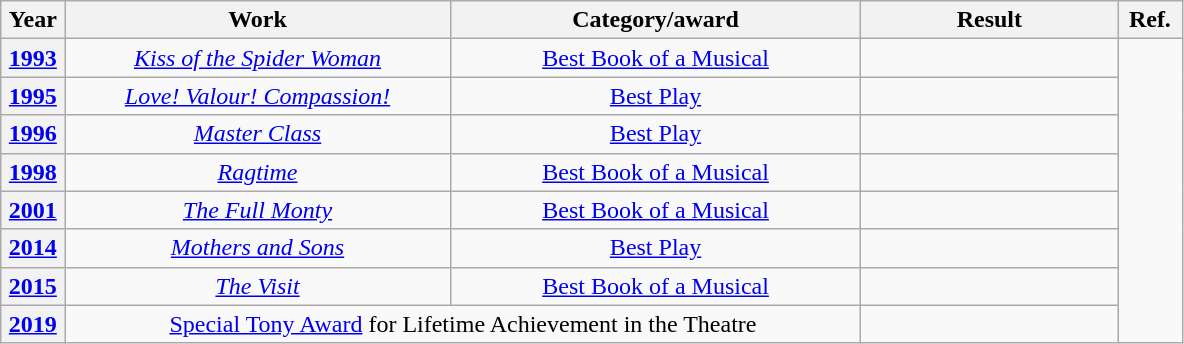<table class=wikitable>
<tr>
<th width=5%>Year</th>
<th width=30%>Work</th>
<th width=32%>Category/award</th>
<th width=20%>Result</th>
<th width=5%>Ref.</th>
</tr>
<tr>
<th Scope=row><a href='#'>1993</a></th>
<td align=center><em><a href='#'>Kiss of the Spider Woman</a></em></td>
<td align=center><a href='#'>Best Book of a Musical</a></td>
<td></td>
<td rowspan=8 align=center></td>
</tr>
<tr>
<th Scope=row><a href='#'>1995</a></th>
<td align=center><em><a href='#'>Love! Valour! Compassion!</a></em></td>
<td align=center><a href='#'>Best Play</a></td>
<td></td>
</tr>
<tr>
<th Scope=row><a href='#'>1996</a></th>
<td align=center><em><a href='#'>Master Class</a></em></td>
<td align=center><a href='#'>Best Play</a></td>
<td></td>
</tr>
<tr>
<th Scope=row><a href='#'>1998</a></th>
<td align=center><em><a href='#'>Ragtime</a></em></td>
<td align=center><a href='#'>Best Book of a Musical</a></td>
<td></td>
</tr>
<tr>
<th Scope=row><a href='#'>2001</a></th>
<td align=center><em><a href='#'>The Full Monty</a></em></td>
<td align=center><a href='#'>Best Book of a Musical</a></td>
<td></td>
</tr>
<tr>
<th Scope=row><a href='#'>2014</a></th>
<td align=center><em><a href='#'>Mothers and Sons</a></em></td>
<td align=center><a href='#'>Best Play</a></td>
<td></td>
</tr>
<tr>
<th Scope=row><a href='#'>2015</a></th>
<td align=center><em><a href='#'>The Visit</a></em></td>
<td align=center><a href='#'>Best Book of a Musical</a></td>
<td></td>
</tr>
<tr>
<th Scope=row><a href='#'>2019</a></th>
<td colspan=2 align=center><a href='#'>Special Tony Award</a> for Lifetime Achievement in the Theatre</td>
<td></td>
</tr>
</table>
